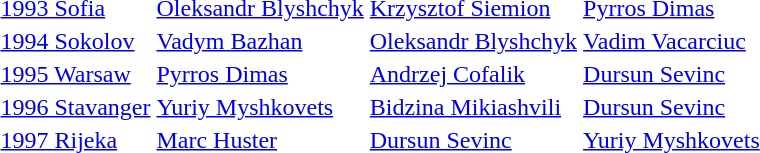<table>
<tr>
<td><a href='#'>1993 Sofia</a></td>
<td> <a href='#'>Oleksandr Blyshchyk</a></td>
<td> <a href='#'>Krzysztof Siemion</a></td>
<td> <a href='#'>Pyrros Dimas</a></td>
</tr>
<tr>
<td><a href='#'>1994 Sokolov</a></td>
<td> <a href='#'>Vadym Bazhan</a></td>
<td> <a href='#'>Oleksandr Blyshchyk</a></td>
<td> <a href='#'>Vadim Vacarciuc</a></td>
</tr>
<tr>
<td><a href='#'>1995 Warsaw</a></td>
<td> <a href='#'>Pyrros Dimas</a></td>
<td> <a href='#'>Andrzej Cofalik</a></td>
<td> <a href='#'>Dursun Sevinc</a></td>
</tr>
<tr>
<td><a href='#'>1996 Stavanger</a></td>
<td> <a href='#'>Yuriy Myshkovets</a></td>
<td> <a href='#'>Bidzina Mikiashvili</a></td>
<td> <a href='#'>Dursun Sevinc</a></td>
</tr>
<tr>
<td><a href='#'>1997 Rijeka</a></td>
<td> <a href='#'>Marc Huster</a></td>
<td> <a href='#'>Dursun Sevinc</a></td>
<td> <a href='#'>Yuriy Myshkovets</a></td>
</tr>
</table>
